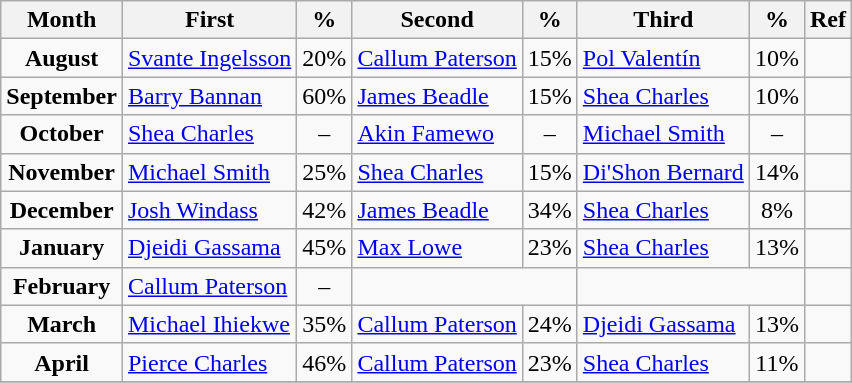<table class="wikitable">
<tr>
<th align="center">Month</th>
<th align="center">First</th>
<th align="center">%</th>
<th align="center">Second</th>
<th align="center">%</th>
<th align="center">Third</th>
<th align="center">%</th>
<th align="center">Ref</th>
</tr>
<tr>
<td align="center"><strong>August</strong></td>
<td> <a href='#'>Svante Ingelsson</a></td>
<td align="center">20%</td>
<td> <a href='#'>Callum Paterson</a></td>
<td align="center">15%</td>
<td> <a href='#'>Pol Valentín</a></td>
<td align="center">10%</td>
<td align="center"></td>
</tr>
<tr>
<td align="center"><strong>September</strong></td>
<td> <a href='#'>Barry Bannan</a></td>
<td align="center">60%</td>
<td> <a href='#'>James Beadle</a></td>
<td align="center">15%</td>
<td> <a href='#'>Shea Charles</a></td>
<td align="center">10%</td>
<td align="center"></td>
</tr>
<tr>
<td align="center"><strong>October</strong></td>
<td> <a href='#'>Shea Charles</a></td>
<td align="center">–</td>
<td> <a href='#'>Akin Famewo</a></td>
<td align="center">–</td>
<td> <a href='#'>Michael Smith</a></td>
<td align="center">–</td>
<td align="center"></td>
</tr>
<tr>
<td align="center"><strong>November</strong></td>
<td> <a href='#'>Michael Smith</a></td>
<td align="center">25%</td>
<td> <a href='#'>Shea Charles</a></td>
<td align="center">15%</td>
<td> <a href='#'>Di'Shon Bernard</a></td>
<td align="center">14%</td>
<td align="center"></td>
</tr>
<tr>
<td align="center"><strong>December</strong></td>
<td> <a href='#'>Josh Windass</a></td>
<td align="center">42%</td>
<td> <a href='#'>James Beadle</a></td>
<td align="center">34%</td>
<td> <a href='#'>Shea Charles</a></td>
<td align="center">8%</td>
<td align="center"></td>
</tr>
<tr>
<td align="center"><strong>January</strong></td>
<td> <a href='#'>Djeidi Gassama</a></td>
<td align="center">45%</td>
<td> <a href='#'>Max Lowe</a></td>
<td align="center">23%</td>
<td> <a href='#'>Shea Charles</a></td>
<td align="center">13%</td>
<td align="center"></td>
</tr>
<tr>
<td align="center"><strong>February</strong></td>
<td> <a href='#'>Callum Paterson</a></td>
<td align="center">–</td>
<td colspan="2"></td>
<td colspan="2"></td>
<td align="center"></td>
</tr>
<tr>
<td align="center"><strong>March</strong></td>
<td> <a href='#'>Michael Ihiekwe</a></td>
<td align="center">35%</td>
<td> <a href='#'>Callum Paterson</a></td>
<td align="center">24%</td>
<td> <a href='#'>Djeidi Gassama</a></td>
<td align="center">13%</td>
<td align="center"></td>
</tr>
<tr>
<td align="center"><strong>April</strong></td>
<td> <a href='#'>Pierce Charles</a></td>
<td align="center">46%</td>
<td> <a href='#'>Callum Paterson</a></td>
<td align="center">23%</td>
<td> <a href='#'>Shea Charles</a></td>
<td align="center">11%</td>
<td align="center"></td>
</tr>
<tr>
</tr>
</table>
